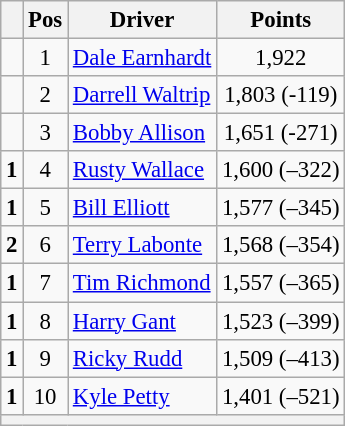<table class="wikitable" style="font-size: 95%;">
<tr>
<th></th>
<th>Pos</th>
<th>Driver</th>
<th>Points</th>
</tr>
<tr>
<td align="left"></td>
<td style="text-align:center;">1</td>
<td><a href='#'>Dale Earnhardt</a></td>
<td style="text-align:center;">1,922</td>
</tr>
<tr>
<td align="left"></td>
<td style="text-align:center;">2</td>
<td><a href='#'>Darrell Waltrip</a></td>
<td style="text-align:center;">1,803 (-119)</td>
</tr>
<tr>
<td align="left"></td>
<td style="text-align:center;">3</td>
<td><a href='#'>Bobby Allison</a></td>
<td style="text-align:center;">1,651 (-271)</td>
</tr>
<tr>
<td align="left">  <strong>1</strong></td>
<td style="text-align:center;">4</td>
<td><a href='#'>Rusty Wallace</a></td>
<td style="text-align:center;">1,600 (–322)</td>
</tr>
<tr>
<td align="left">  <strong>1</strong></td>
<td style="text-align:center;">5</td>
<td><a href='#'>Bill Elliott</a></td>
<td style="text-align:center;">1,577 (–345)</td>
</tr>
<tr>
<td align="left">  <strong>2</strong></td>
<td style="text-align:center;">6</td>
<td><a href='#'>Terry Labonte</a></td>
<td style="text-align:center;">1,568 (–354)</td>
</tr>
<tr>
<td align="left">  <strong>1</strong></td>
<td style="text-align:center;">7</td>
<td><a href='#'>Tim Richmond</a></td>
<td style="text-align:center;">1,557 (–365)</td>
</tr>
<tr>
<td align="left">  <strong>1</strong></td>
<td style="text-align:center;">8</td>
<td><a href='#'>Harry Gant</a></td>
<td style="text-align:center;">1,523 (–399)</td>
</tr>
<tr>
<td align="left">  <strong>1</strong></td>
<td style="text-align:center;">9</td>
<td><a href='#'>Ricky Rudd</a></td>
<td style="text-align:center;">1,509 (–413)</td>
</tr>
<tr>
<td align="left">  <strong>1</strong></td>
<td style="text-align:center;">10</td>
<td><a href='#'>Kyle Petty</a></td>
<td style="text-align:center;">1,401 (–521)</td>
</tr>
<tr class="sortbottom">
<th colspan="9"></th>
</tr>
</table>
